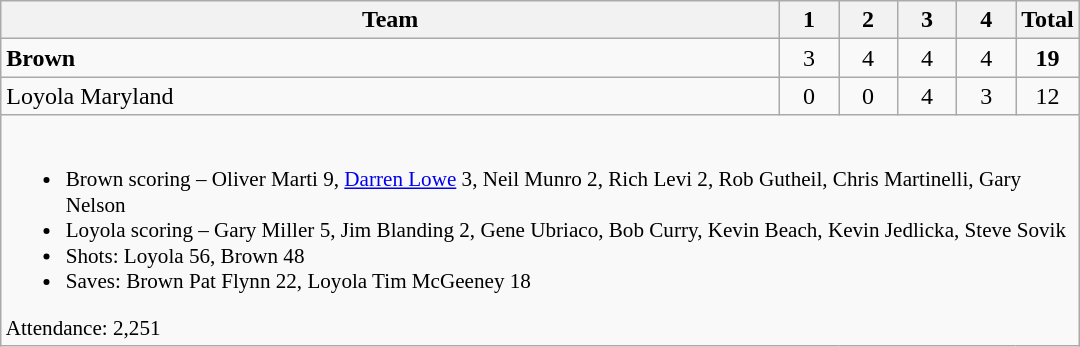<table class="wikitable" style="text-align:center; max-width:45em">
<tr>
<th>Team</th>
<th style="width:2em">1</th>
<th style="width:2em">2</th>
<th style="width:2em">3</th>
<th style="width:2em">4</th>
<th style="width:2em">Total</th>
</tr>
<tr>
<td style="text-align:left"><strong>Brown</strong></td>
<td>3</td>
<td>4</td>
<td>4</td>
<td>4</td>
<td><strong>19</strong></td>
</tr>
<tr>
<td style="text-align:left">Loyola Maryland</td>
<td>0</td>
<td>0</td>
<td>4</td>
<td>3</td>
<td>12</td>
</tr>
<tr>
<td colspan=6 style="text-align:left; font-size:88%;"><br><ul><li>Brown scoring – Oliver Marti 9, <a href='#'>Darren Lowe</a> 3, Neil Munro 2, Rich Levi 2, Rob Gutheil, Chris Martinelli, Gary Nelson</li><li>Loyola scoring – Gary Miller 5, Jim Blanding 2, Gene Ubriaco, Bob Curry, Kevin Beach, Kevin Jedlicka, Steve Sovik</li><li>Shots: Loyola 56, Brown 48</li><li>Saves: Brown Pat Flynn 22, Loyola Tim McGeeney 18</li></ul>Attendance: 2,251
</td>
</tr>
</table>
